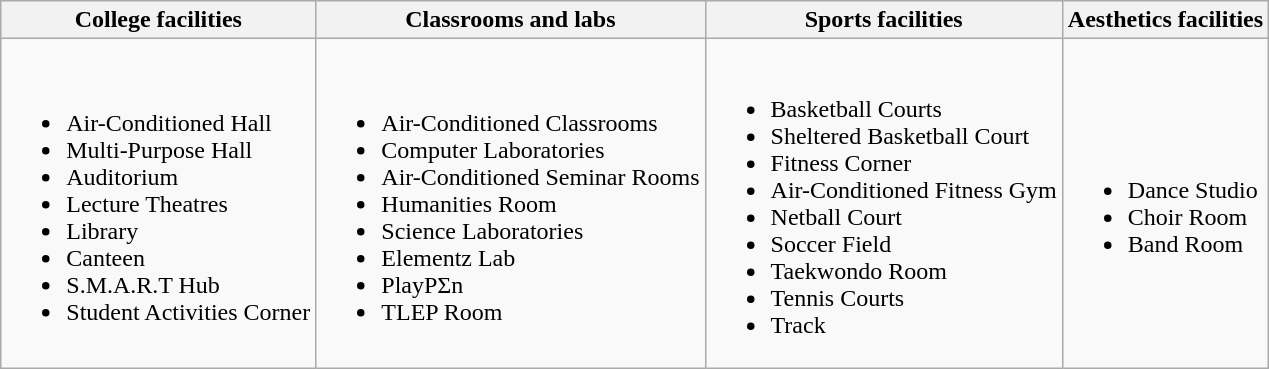<table class="wikitable" border="1">
<tr>
<th>College facilities</th>
<th>Classrooms and labs</th>
<th>Sports facilities</th>
<th>Aesthetics facilities</th>
</tr>
<tr>
<td><br><ul><li>Air-Conditioned Hall</li><li>Multi-Purpose Hall</li><li>Auditorium</li><li>Lecture Theatres</li><li>Library</li><li>Canteen</li><li>S.M.A.R.T Hub</li><li>Student Activities Corner</li></ul></td>
<td><br><ul><li>Air-Conditioned Classrooms</li><li>Computer Laboratories</li><li>Air-Conditioned Seminar Rooms</li><li>Humanities Room</li><li>Science Laboratories</li><li>Elementz Lab</li><li>PlayPΣn</li><li>TLEP Room</li></ul></td>
<td><br><ul><li>Basketball Courts</li><li>Sheltered Basketball Court</li><li>Fitness Corner</li><li>Air-Conditioned Fitness Gym</li><li>Netball Court</li><li>Soccer Field</li><li>Taekwondo Room</li><li>Tennis Courts</li><li>Track</li></ul></td>
<td><br><ul><li>Dance Studio</li><li>Choir Room</li><li>Band Room</li></ul></td>
</tr>
</table>
